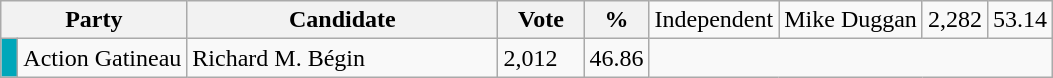<table class="wikitable">
<tr>
<th bgcolor="#DDDDFF" width="100px" colspan="2">Party</th>
<th bgcolor="#DDDDFF" width="200px">Candidate</th>
<th bgcolor="#DDDDFF" width="50px">Vote</th>
<th bgcolor="#DDDDFF" width="30px">%<br></th>
<td>Independent</td>
<td>Mike Duggan</td>
<td>2,282</td>
<td>53.14</td>
</tr>
<tr>
<td bgcolor=#00a7ba> </td>
<td>Action Gatineau</td>
<td>Richard M. Bégin</td>
<td>2,012</td>
<td>46.86</td>
</tr>
</table>
